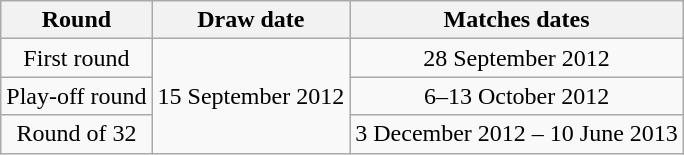<table class="wikitable" style="text-align:center">
<tr>
<th>Round</th>
<th>Draw date</th>
<th>Matches dates</th>
</tr>
<tr>
<td>First round</td>
<td rowspan="3">15 September 2012</td>
<td>28 September 2012</td>
</tr>
<tr>
<td>Play-off round</td>
<td>6–13 October 2012</td>
</tr>
<tr>
<td>Round of 32</td>
<td>3 December 2012 – 10 June 2013</td>
</tr>
</table>
